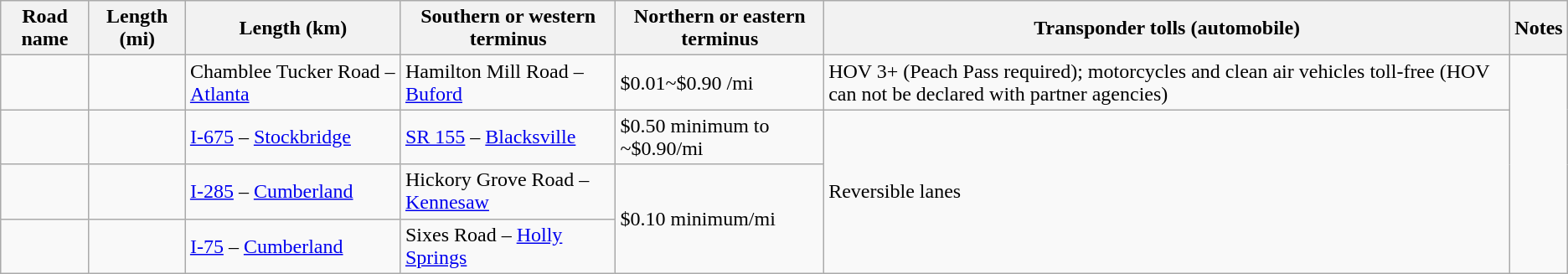<table class=wikitable>
<tr>
<th scope=col>Road name</th>
<th scope=col>Length (mi)</th>
<th scope=col>Length (km)</th>
<th scope=col>Southern or western terminus</th>
<th scope=col>Northern or eastern terminus</th>
<th scope=col>Transponder tolls (automobile)</th>
<th scope=col>Notes</th>
</tr>
<tr>
<td></td>
<td></td>
<td>Chamblee Tucker Road – <a href='#'>Atlanta</a></td>
<td>Hamilton Mill Road – <a href='#'>Buford</a></td>
<td>$0.01~$0.90 /mi</td>
<td>HOV 3+ (Peach Pass required); motorcycles and clean air vehicles toll-free (HOV can not be declared with partner agencies)</td>
</tr>
<tr>
<td></td>
<td></td>
<td><a href='#'>I-675</a> – <a href='#'>Stockbridge</a></td>
<td><a href='#'>SR 155</a> – <a href='#'>Blacksville</a></td>
<td>$0.50 minimum to ~$0.90/mi</td>
<td rowspan="3">Reversible lanes</td>
</tr>
<tr>
<td></td>
<td></td>
<td><a href='#'>I-285</a> – <a href='#'>Cumberland</a></td>
<td>Hickory Grove Road – <a href='#'>Kennesaw</a></td>
<td rowspan="2">$0.10 minimum/mi</td>
</tr>
<tr>
<td></td>
<td></td>
<td><a href='#'>I-75</a> – <a href='#'>Cumberland</a></td>
<td>Sixes Road – <a href='#'>Holly Springs</a></td>
</tr>
</table>
